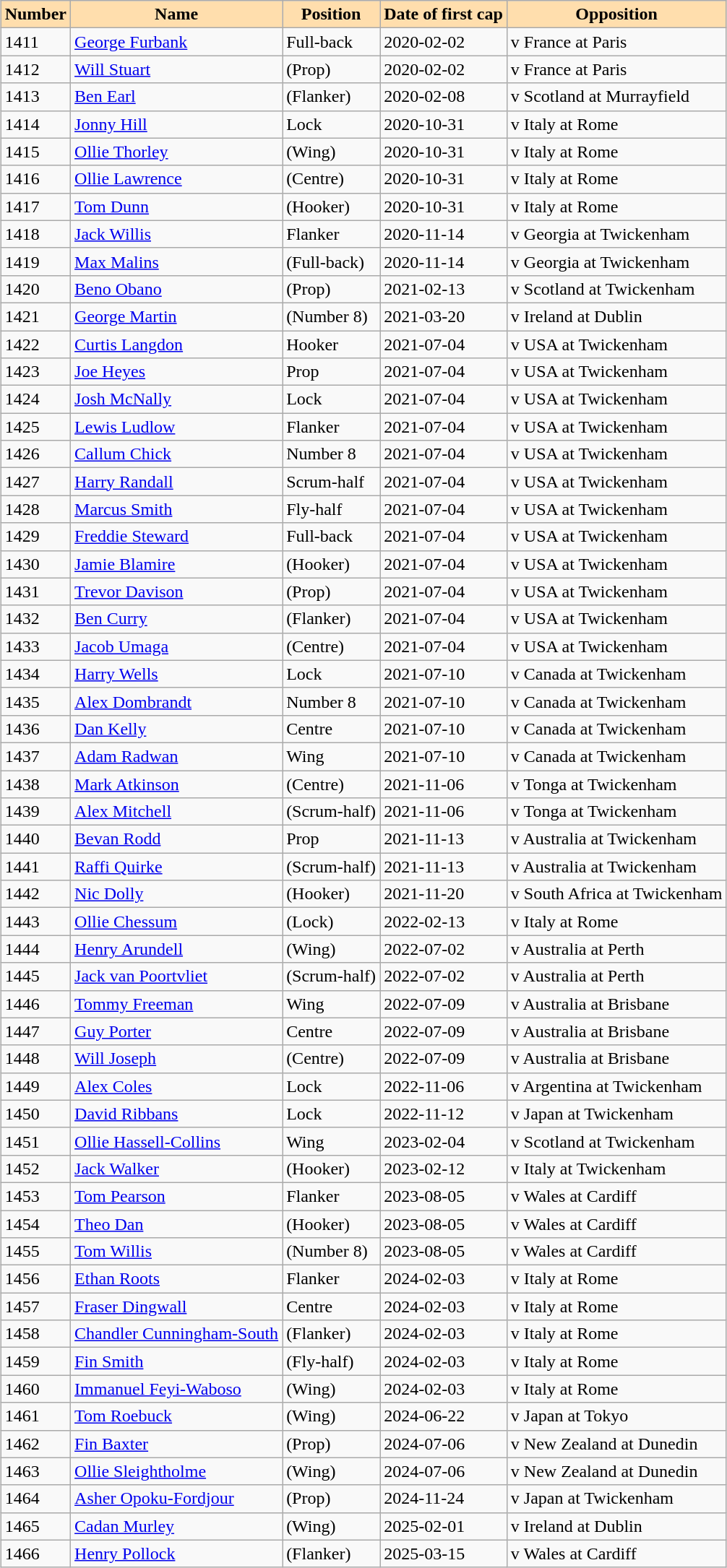<table class="sortable wikitable" style="margin:auto;">
<tr>
<th style="background:#ffdead;">Number</th>
<th style="background:#ffdead;">Name</th>
<th style="background:#ffdead;">Position</th>
<th style="background:#ffdead;">Date of first cap</th>
<th style="background:#ffdead;">Opposition</th>
</tr>
<tr>
<td>1411</td>
<td><a href='#'>George Furbank</a></td>
<td>Full-back</td>
<td>2020-02-02</td>
<td>v France at Paris</td>
</tr>
<tr>
<td>1412</td>
<td><a href='#'>Will Stuart</a></td>
<td>(Prop)</td>
<td>2020-02-02</td>
<td>v France at Paris</td>
</tr>
<tr>
<td>1413</td>
<td><a href='#'>Ben Earl</a></td>
<td>(Flanker)</td>
<td>2020-02-08</td>
<td>v Scotland at Murrayfield</td>
</tr>
<tr>
<td>1414</td>
<td><a href='#'>Jonny Hill</a></td>
<td>Lock</td>
<td>2020-10-31</td>
<td>v Italy at Rome</td>
</tr>
<tr>
<td>1415</td>
<td><a href='#'>Ollie Thorley</a></td>
<td>(Wing)</td>
<td>2020-10-31</td>
<td>v Italy at Rome</td>
</tr>
<tr>
<td>1416</td>
<td><a href='#'>Ollie Lawrence</a></td>
<td>(Centre)</td>
<td>2020-10-31</td>
<td>v Italy at Rome</td>
</tr>
<tr>
<td>1417</td>
<td><a href='#'>Tom Dunn</a></td>
<td>(Hooker)</td>
<td>2020-10-31</td>
<td>v Italy at Rome</td>
</tr>
<tr>
<td>1418</td>
<td><a href='#'>Jack Willis</a></td>
<td>Flanker</td>
<td>2020-11-14</td>
<td>v Georgia at Twickenham</td>
</tr>
<tr>
<td>1419</td>
<td><a href='#'>Max Malins</a></td>
<td>(Full-back)</td>
<td>2020-11-14</td>
<td>v Georgia at Twickenham</td>
</tr>
<tr>
<td>1420</td>
<td><a href='#'>Beno Obano</a></td>
<td>(Prop)</td>
<td>2021-02-13</td>
<td>v Scotland at Twickenham</td>
</tr>
<tr>
<td>1421</td>
<td><a href='#'>George Martin</a></td>
<td>(Number 8)</td>
<td>2021-03-20</td>
<td>v Ireland at Dublin</td>
</tr>
<tr>
<td>1422</td>
<td><a href='#'>Curtis Langdon</a></td>
<td>Hooker</td>
<td>2021-07-04</td>
<td>v USA at Twickenham</td>
</tr>
<tr>
<td>1423</td>
<td><a href='#'>Joe Heyes</a></td>
<td>Prop</td>
<td>2021-07-04</td>
<td>v USA at Twickenham</td>
</tr>
<tr>
<td>1424</td>
<td><a href='#'>Josh McNally</a></td>
<td>Lock</td>
<td>2021-07-04</td>
<td>v USA at Twickenham</td>
</tr>
<tr>
<td>1425</td>
<td><a href='#'>Lewis Ludlow</a></td>
<td>Flanker</td>
<td>2021-07-04</td>
<td>v USA at Twickenham</td>
</tr>
<tr>
<td>1426</td>
<td><a href='#'>Callum Chick</a></td>
<td>Number 8</td>
<td>2021-07-04</td>
<td>v USA at Twickenham</td>
</tr>
<tr>
<td>1427</td>
<td><a href='#'>Harry Randall</a></td>
<td>Scrum-half</td>
<td>2021-07-04</td>
<td>v USA at Twickenham</td>
</tr>
<tr>
<td>1428</td>
<td><a href='#'>Marcus Smith</a></td>
<td>Fly-half</td>
<td>2021-07-04</td>
<td>v USA at Twickenham</td>
</tr>
<tr>
<td>1429</td>
<td><a href='#'>Freddie Steward</a></td>
<td>Full-back</td>
<td>2021-07-04</td>
<td>v USA at Twickenham</td>
</tr>
<tr>
<td>1430</td>
<td><a href='#'>Jamie Blamire</a></td>
<td>(Hooker)</td>
<td>2021-07-04</td>
<td>v USA at Twickenham</td>
</tr>
<tr>
<td>1431</td>
<td><a href='#'>Trevor Davison</a></td>
<td>(Prop)</td>
<td>2021-07-04</td>
<td>v USA at Twickenham</td>
</tr>
<tr>
<td>1432</td>
<td><a href='#'>Ben Curry</a></td>
<td>(Flanker)</td>
<td>2021-07-04</td>
<td>v USA at Twickenham</td>
</tr>
<tr>
<td>1433</td>
<td><a href='#'>Jacob Umaga</a></td>
<td>(Centre)</td>
<td>2021-07-04</td>
<td>v USA at Twickenham</td>
</tr>
<tr>
<td>1434</td>
<td><a href='#'>Harry Wells</a></td>
<td>Lock</td>
<td>2021-07-10</td>
<td>v Canada at Twickenham</td>
</tr>
<tr>
<td>1435</td>
<td><a href='#'>Alex Dombrandt</a></td>
<td>Number 8</td>
<td>2021-07-10</td>
<td>v Canada at Twickenham</td>
</tr>
<tr>
<td>1436</td>
<td><a href='#'>Dan Kelly</a></td>
<td>Centre</td>
<td>2021-07-10</td>
<td>v Canada at Twickenham</td>
</tr>
<tr>
<td>1437</td>
<td><a href='#'>Adam Radwan</a></td>
<td>Wing</td>
<td>2021-07-10</td>
<td>v Canada at Twickenham</td>
</tr>
<tr>
<td>1438</td>
<td><a href='#'>Mark Atkinson</a></td>
<td>(Centre)</td>
<td>2021-11-06</td>
<td>v Tonga at Twickenham</td>
</tr>
<tr>
<td>1439</td>
<td><a href='#'>Alex Mitchell</a></td>
<td>(Scrum-half)</td>
<td>2021-11-06</td>
<td>v Tonga at Twickenham</td>
</tr>
<tr>
<td>1440</td>
<td><a href='#'>Bevan Rodd</a></td>
<td>Prop</td>
<td>2021-11-13</td>
<td>v Australia at Twickenham</td>
</tr>
<tr>
<td>1441</td>
<td><a href='#'>Raffi Quirke</a></td>
<td>(Scrum-half)</td>
<td>2021-11-13</td>
<td>v Australia at Twickenham</td>
</tr>
<tr>
<td>1442</td>
<td><a href='#'>Nic Dolly</a></td>
<td>(Hooker)</td>
<td>2021-11-20</td>
<td>v South Africa at Twickenham</td>
</tr>
<tr>
<td>1443</td>
<td><a href='#'>Ollie Chessum</a></td>
<td>(Lock)</td>
<td>2022-02-13</td>
<td>v Italy at Rome</td>
</tr>
<tr>
<td>1444</td>
<td><a href='#'>Henry Arundell</a></td>
<td>(Wing)</td>
<td>2022-07-02</td>
<td>v Australia at Perth</td>
</tr>
<tr>
<td>1445</td>
<td><a href='#'>Jack van Poortvliet</a></td>
<td>(Scrum-half)</td>
<td>2022-07-02</td>
<td>v Australia at Perth</td>
</tr>
<tr>
<td>1446</td>
<td><a href='#'>Tommy Freeman</a></td>
<td>Wing</td>
<td>2022-07-09</td>
<td>v Australia at Brisbane</td>
</tr>
<tr>
<td>1447</td>
<td><a href='#'>Guy Porter</a></td>
<td>Centre</td>
<td>2022-07-09</td>
<td>v Australia at Brisbane</td>
</tr>
<tr>
<td>1448</td>
<td><a href='#'>Will Joseph</a></td>
<td>(Centre)</td>
<td>2022-07-09</td>
<td>v Australia at Brisbane</td>
</tr>
<tr>
<td>1449</td>
<td><a href='#'>Alex Coles</a></td>
<td>Lock</td>
<td>2022-11-06</td>
<td>v Argentina at Twickenham</td>
</tr>
<tr>
<td>1450</td>
<td><a href='#'>David Ribbans</a></td>
<td>Lock</td>
<td>2022-11-12</td>
<td>v Japan at Twickenham</td>
</tr>
<tr>
<td>1451</td>
<td><a href='#'>Ollie Hassell-Collins</a></td>
<td>Wing</td>
<td>2023-02-04</td>
<td>v Scotland at Twickenham</td>
</tr>
<tr>
<td>1452</td>
<td><a href='#'>Jack Walker</a></td>
<td>(Hooker)</td>
<td>2023-02-12</td>
<td>v Italy at Twickenham</td>
</tr>
<tr>
<td>1453</td>
<td><a href='#'>Tom Pearson</a></td>
<td>Flanker</td>
<td>2023-08-05</td>
<td>v Wales at Cardiff</td>
</tr>
<tr>
<td>1454</td>
<td><a href='#'>Theo Dan</a></td>
<td>(Hooker)</td>
<td>2023-08-05</td>
<td>v Wales at Cardiff</td>
</tr>
<tr>
<td>1455</td>
<td><a href='#'>Tom Willis</a></td>
<td>(Number 8)</td>
<td>2023-08-05</td>
<td>v Wales at Cardiff</td>
</tr>
<tr>
<td>1456</td>
<td><a href='#'>Ethan Roots</a></td>
<td>Flanker</td>
<td>2024-02-03</td>
<td>v Italy at Rome</td>
</tr>
<tr>
<td>1457</td>
<td><a href='#'>Fraser Dingwall</a></td>
<td>Centre</td>
<td>2024-02-03</td>
<td>v Italy at Rome</td>
</tr>
<tr>
<td>1458</td>
<td><a href='#'>Chandler Cunningham-South</a></td>
<td>(Flanker)</td>
<td>2024-02-03</td>
<td>v Italy at Rome</td>
</tr>
<tr>
<td>1459</td>
<td><a href='#'>Fin Smith</a></td>
<td>(Fly-half)</td>
<td>2024-02-03</td>
<td>v Italy at Rome</td>
</tr>
<tr>
<td>1460</td>
<td><a href='#'>Immanuel Feyi-Waboso</a></td>
<td>(Wing)</td>
<td>2024-02-03</td>
<td>v Italy at Rome</td>
</tr>
<tr>
<td>1461</td>
<td><a href='#'>Tom Roebuck</a></td>
<td>(Wing)</td>
<td>2024-06-22</td>
<td>v Japan at Tokyo</td>
</tr>
<tr>
<td>1462</td>
<td><a href='#'>Fin Baxter</a></td>
<td>(Prop)</td>
<td>2024-07-06</td>
<td>v New Zealand at Dunedin</td>
</tr>
<tr>
<td>1463</td>
<td><a href='#'>Ollie Sleightholme</a></td>
<td>(Wing)</td>
<td>2024-07-06</td>
<td>v New Zealand at Dunedin</td>
</tr>
<tr>
<td>1464</td>
<td><a href='#'>Asher Opoku-Fordjour</a></td>
<td>(Prop)</td>
<td>2024-11-24</td>
<td>v Japan at Twickenham</td>
</tr>
<tr>
<td>1465</td>
<td><a href='#'>Cadan Murley</a></td>
<td>(Wing)</td>
<td>2025-02-01</td>
<td>v Ireland at Dublin</td>
</tr>
<tr>
<td>1466</td>
<td><a href='#'>Henry Pollock</a></td>
<td>(Flanker)</td>
<td>2025-03-15</td>
<td>v Wales at Cardiff</td>
</tr>
</table>
